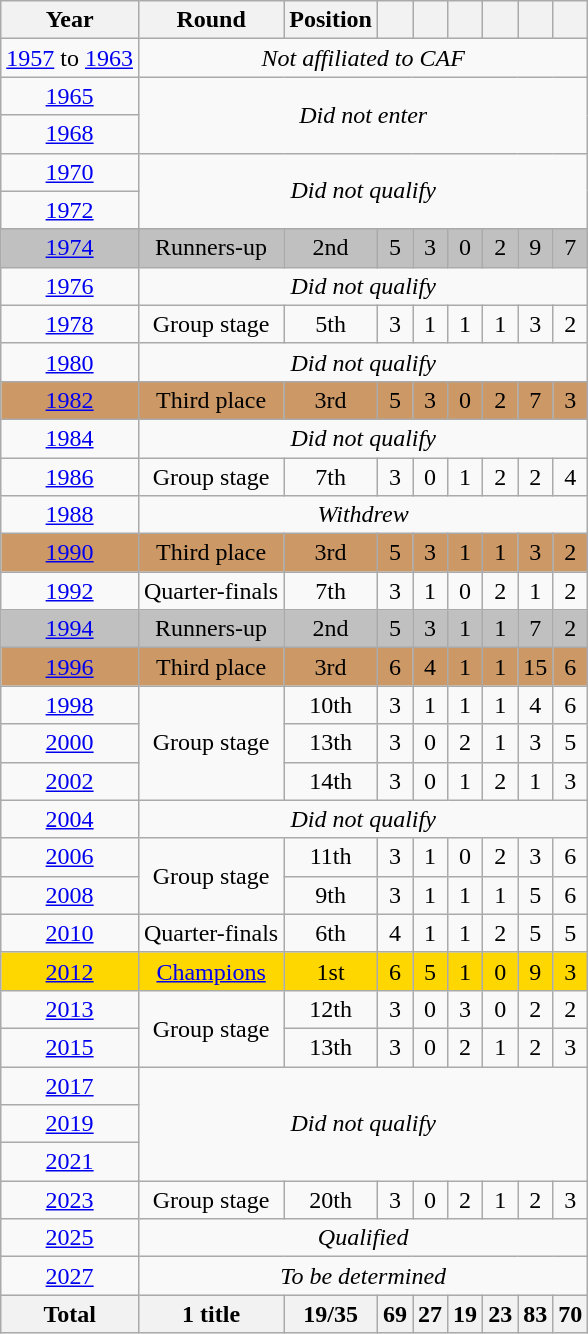<table class="wikitable" style="text-align: center;">
<tr>
<th>Year</th>
<th>Round</th>
<th>Position</th>
<th></th>
<th></th>
<th></th>
<th></th>
<th></th>
<th></th>
</tr>
<tr>
<td> <a href='#'>1957</a> to  <a href='#'>1963</a></td>
<td colspan=8><em>Not affiliated to CAF</em></td>
</tr>
<tr>
<td> <a href='#'>1965</a></td>
<td colspan=8 rowspan=2><em>Did not enter</em></td>
</tr>
<tr>
<td> <a href='#'>1968</a></td>
</tr>
<tr>
<td> <a href='#'>1970</a></td>
<td colspan=8 rowspan=2><em>Did not qualify</em></td>
</tr>
<tr>
<td> <a href='#'>1972</a></td>
</tr>
<tr>
</tr>
<tr bgcolor="silver">
<td> <a href='#'>1974</a></td>
<td>Runners-up</td>
<td>2nd</td>
<td>5</td>
<td>3</td>
<td>0</td>
<td>2</td>
<td>9</td>
<td>7</td>
</tr>
<tr>
<td> <a href='#'>1976</a></td>
<td colspan=8><em>Did not qualify</em></td>
</tr>
<tr>
<td> <a href='#'>1978</a></td>
<td>Group stage</td>
<td>5th</td>
<td>3</td>
<td>1</td>
<td>1</td>
<td>1</td>
<td>3</td>
<td>2</td>
</tr>
<tr>
<td> <a href='#'>1980</a></td>
<td colspan=8><em>Did not qualify</em></td>
</tr>
<tr bgcolor="#cc9966">
<td> <a href='#'>1982</a></td>
<td>Third place</td>
<td>3rd</td>
<td>5</td>
<td>3</td>
<td>0</td>
<td>2</td>
<td>7</td>
<td>3</td>
</tr>
<tr>
<td> <a href='#'>1984</a></td>
<td colspan=8><em>Did not qualify</em></td>
</tr>
<tr>
<td> <a href='#'>1986</a></td>
<td>Group stage</td>
<td>7th</td>
<td>3</td>
<td>0</td>
<td>1</td>
<td>2</td>
<td>2</td>
<td>4</td>
</tr>
<tr>
<td> <a href='#'>1988</a></td>
<td colspan=8><em>Withdrew</em></td>
</tr>
<tr bgcolor="#cc9966">
<td> <a href='#'>1990</a></td>
<td>Third place</td>
<td>3rd</td>
<td>5</td>
<td>3</td>
<td>1</td>
<td>1</td>
<td>3</td>
<td>2</td>
</tr>
<tr>
<td> <a href='#'>1992</a></td>
<td>Quarter-finals</td>
<td>7th</td>
<td>3</td>
<td>1</td>
<td>0</td>
<td>2</td>
<td>1</td>
<td>2</td>
</tr>
<tr bgcolor="silver">
<td> <a href='#'>1994</a></td>
<td>Runners-up</td>
<td>2nd</td>
<td>5</td>
<td>3</td>
<td>1</td>
<td>1</td>
<td>7</td>
<td>2</td>
</tr>
<tr bgcolor="#cc9966">
<td> <a href='#'>1996</a></td>
<td>Third place</td>
<td>3rd</td>
<td>6</td>
<td>4</td>
<td>1</td>
<td>1</td>
<td>15</td>
<td>6</td>
</tr>
<tr>
<td> <a href='#'>1998</a></td>
<td rowspan=3>Group stage</td>
<td>10th</td>
<td>3</td>
<td>1</td>
<td>1</td>
<td>1</td>
<td>4</td>
<td>6</td>
</tr>
<tr>
<td>  <a href='#'>2000</a></td>
<td>13th</td>
<td>3</td>
<td>0</td>
<td>2</td>
<td>1</td>
<td>3</td>
<td>5</td>
</tr>
<tr>
<td> <a href='#'>2002</a></td>
<td>14th</td>
<td>3</td>
<td>0</td>
<td>1</td>
<td>2</td>
<td>1</td>
<td>3</td>
</tr>
<tr>
<td> <a href='#'>2004</a></td>
<td colspan=8><em>Did not qualify</em></td>
</tr>
<tr>
<td> <a href='#'>2006</a></td>
<td rowspan=2>Group stage</td>
<td>11th</td>
<td>3</td>
<td>1</td>
<td>0</td>
<td>2</td>
<td>3</td>
<td>6</td>
</tr>
<tr>
<td> <a href='#'>2008</a></td>
<td>9th</td>
<td>3</td>
<td>1</td>
<td>1</td>
<td>1</td>
<td>5</td>
<td>6</td>
</tr>
<tr>
<td> <a href='#'>2010</a></td>
<td>Quarter-finals</td>
<td>6th</td>
<td>4</td>
<td>1</td>
<td>1</td>
<td>2</td>
<td>5</td>
<td>5</td>
</tr>
<tr bgcolor="gold">
<td>  <a href='#'>2012</a></td>
<td><a href='#'>Champions</a></td>
<td>1st</td>
<td>6</td>
<td>5</td>
<td>1</td>
<td>0</td>
<td>9</td>
<td>3</td>
</tr>
<tr>
<td> <a href='#'>2013</a></td>
<td rowspan=2>Group stage</td>
<td>12th</td>
<td>3</td>
<td>0</td>
<td>3</td>
<td>0</td>
<td>2</td>
<td>2</td>
</tr>
<tr>
<td> <a href='#'>2015</a></td>
<td>13th</td>
<td>3</td>
<td>0</td>
<td>2</td>
<td>1</td>
<td>2</td>
<td>3</td>
</tr>
<tr>
<td> <a href='#'>2017</a></td>
<td colspan=8 rowspan=3><em>Did not qualify</em></td>
</tr>
<tr>
<td> <a href='#'>2019</a></td>
</tr>
<tr>
<td> <a href='#'>2021</a></td>
</tr>
<tr>
<td> <a href='#'>2023</a></td>
<td>Group stage</td>
<td>20th</td>
<td>3</td>
<td>0</td>
<td>2</td>
<td>1</td>
<td>2</td>
<td>3</td>
</tr>
<tr>
<td> <a href='#'>2025</a></td>
<td colspan=8><em>Qualified</em></td>
</tr>
<tr>
<td>   <a href='#'>2027</a></td>
<td colspan=8><em>To be determined</em></td>
</tr>
<tr>
<th>Total</th>
<th>1 title</th>
<th>19/35</th>
<th>69</th>
<th>27</th>
<th>19</th>
<th>23</th>
<th>83</th>
<th>70</th>
</tr>
</table>
